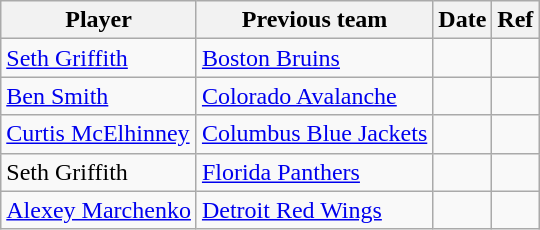<table class="wikitable">
<tr>
<th>Player</th>
<th>Previous team</th>
<th>Date</th>
<th>Ref</th>
</tr>
<tr>
<td><a href='#'>Seth Griffith</a></td>
<td><a href='#'>Boston Bruins</a></td>
<td></td>
<td></td>
</tr>
<tr>
<td><a href='#'>Ben Smith</a></td>
<td><a href='#'>Colorado Avalanche</a></td>
<td></td>
<td></td>
</tr>
<tr>
<td><a href='#'>Curtis McElhinney</a></td>
<td><a href='#'>Columbus Blue Jackets</a></td>
<td></td>
<td></td>
</tr>
<tr>
<td>Seth Griffith</td>
<td><a href='#'>Florida Panthers</a></td>
<td></td>
<td></td>
</tr>
<tr>
<td><a href='#'>Alexey Marchenko</a></td>
<td><a href='#'>Detroit Red Wings</a></td>
<td></td>
<td></td>
</tr>
</table>
